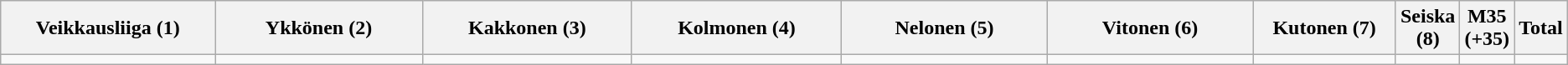<table class="wikitable">
<tr>
<th width="15%">Veikkausliiga (1)</th>
<th width="15%">Ykkönen (2)</th>
<th width="15%">Kakkonen (3)</th>
<th width="15%">Kolmonen (4)</th>
<th width="15%">Nelonen (5)</th>
<th width="15%">Vitonen (6)</th>
<th width="15%">Kutonen (7)</th>
<th width="15%">Seiska (8)</th>
<th width="15%">M35 (+35)</th>
<th width="15%">Total</th>
</tr>
<tr>
<td></td>
<td></td>
<td></td>
<td></td>
<td></td>
<td></td>
<td></td>
<td></td>
<td></td>
<td></td>
</tr>
</table>
